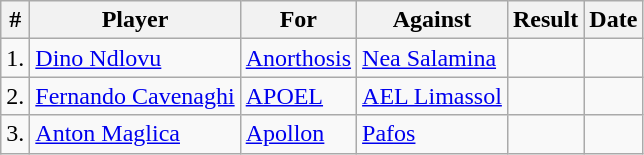<table class="wikitable sortable">
<tr>
<th>#</th>
<th>Player</th>
<th>For</th>
<th>Against</th>
<th align=center>Result</th>
<th>Date</th>
</tr>
<tr>
<td>1.</td>
<td> <a href='#'>Dino Ndlovu</a></td>
<td><a href='#'>Anorthosis</a></td>
<td><a href='#'>Nea Salamina</a></td>
<td align="center"></td>
<td></td>
</tr>
<tr>
<td>2.</td>
<td> <a href='#'>Fernando Cavenaghi</a></td>
<td><a href='#'>APOEL</a></td>
<td><a href='#'>AEL Limassol</a></td>
<td align="center"></td>
<td></td>
</tr>
<tr>
<td>3.</td>
<td> <a href='#'>Anton Maglica</a></td>
<td><a href='#'>Apollon</a></td>
<td><a href='#'>Pafos</a></td>
<td align="center"></td>
<td></td>
</tr>
</table>
